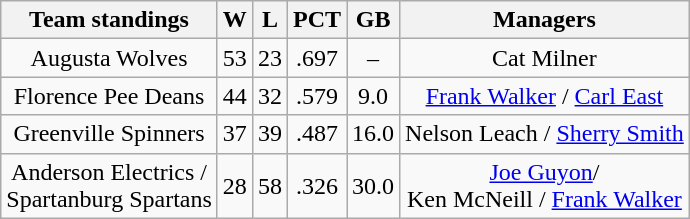<table class="wikitable">
<tr>
<th>Team standings</th>
<th>W</th>
<th>L</th>
<th>PCT</th>
<th>GB</th>
<th>Managers</th>
</tr>
<tr align=center>
<td>Augusta Wolves</td>
<td>53</td>
<td>23</td>
<td>.697</td>
<td>–</td>
<td>Cat Milner</td>
</tr>
<tr align=center>
<td>Florence Pee Deans</td>
<td>44</td>
<td>32</td>
<td>.579</td>
<td>9.0</td>
<td><a href='#'>Frank Walker</a> / <a href='#'>Carl East</a></td>
</tr>
<tr align=center>
<td>Greenville Spinners</td>
<td>37</td>
<td>39</td>
<td>.487</td>
<td>16.0</td>
<td>Nelson Leach / <a href='#'>Sherry Smith</a></td>
</tr>
<tr align=center>
<td>Anderson Electrics /<br>Spartanburg Spartans</td>
<td>28</td>
<td>58</td>
<td>.326</td>
<td>30.0</td>
<td><a href='#'>Joe Guyon</a>/<br>Ken McNeill / <a href='#'>Frank Walker</a></td>
</tr>
</table>
